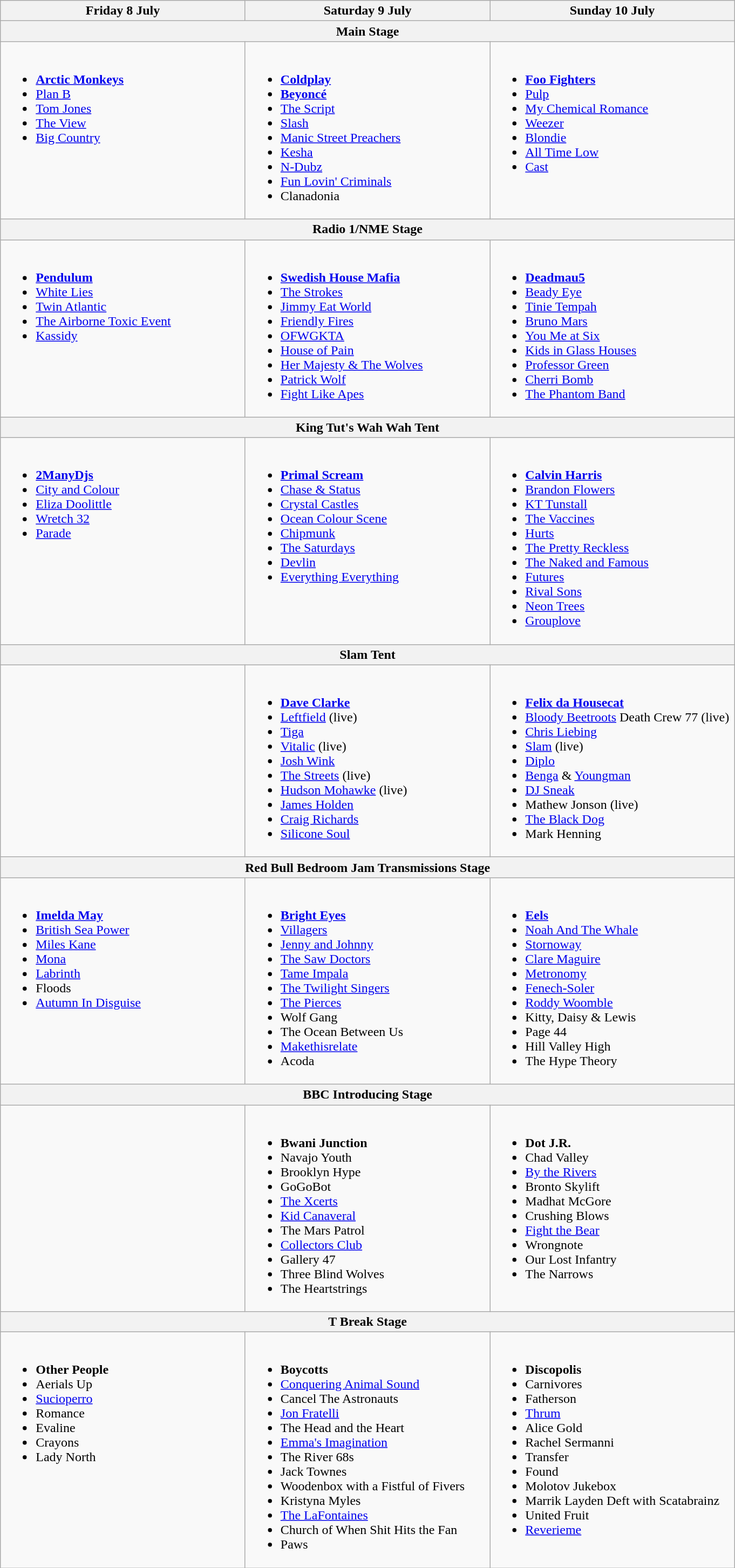<table class="wikitable">
<tr>
<th width=33%>Friday 8 July</th>
<th width=33%>Saturday 9 July</th>
<th width=33%>Sunday 10 July</th>
</tr>
<tr>
<th colspan=3>Main Stage</th>
</tr>
<tr valign="top">
<td><br><ul><li><strong><a href='#'>Arctic Monkeys</a></strong></li><li><a href='#'>Plan B</a></li><li><a href='#'>Tom Jones</a></li><li><a href='#'>The View</a></li><li><a href='#'>Big Country</a></li></ul></td>
<td><br><ul><li><strong><a href='#'>Coldplay</a></strong></li><li><strong><a href='#'>Beyoncé</a></strong></li><li><a href='#'>The Script</a></li><li><a href='#'>Slash</a></li><li><a href='#'>Manic Street Preachers</a></li><li><a href='#'>Kesha</a></li><li><a href='#'>N-Dubz</a></li><li><a href='#'>Fun Lovin' Criminals</a></li><li>Clanadonia</li></ul></td>
<td><br><ul><li><strong><a href='#'>Foo Fighters</a></strong></li><li><a href='#'>Pulp</a></li><li><a href='#'>My Chemical Romance</a></li><li><a href='#'>Weezer</a></li><li><a href='#'>Blondie</a></li><li><a href='#'>All Time Low</a></li><li><a href='#'>Cast</a></li></ul></td>
</tr>
<tr>
<th colspan=3>Radio 1/NME Stage</th>
</tr>
<tr valign="top">
<td><br><ul><li><strong><a href='#'>Pendulum</a></strong></li><li><a href='#'>White Lies</a></li><li><a href='#'>Twin Atlantic</a></li><li><a href='#'>The Airborne Toxic Event</a></li><li><a href='#'>Kassidy</a></li></ul></td>
<td><br><ul><li><strong><a href='#'>Swedish House Mafia</a></strong></li><li><a href='#'>The Strokes</a></li><li><a href='#'>Jimmy Eat World</a></li><li><a href='#'>Friendly Fires</a></li><li><a href='#'>OFWGKTA</a></li><li><a href='#'>House of Pain</a></li><li><a href='#'>Her Majesty & The Wolves</a></li><li><a href='#'>Patrick Wolf</a></li><li><a href='#'>Fight Like Apes</a></li></ul></td>
<td><br><ul><li><strong><a href='#'>Deadmau5</a></strong></li><li><a href='#'>Beady Eye</a></li><li><a href='#'>Tinie Tempah</a></li><li><a href='#'>Bruno Mars</a></li><li><a href='#'>You Me at Six</a></li><li><a href='#'>Kids in Glass Houses</a></li><li><a href='#'>Professor Green</a></li><li><a href='#'>Cherri Bomb</a></li><li><a href='#'>The Phantom Band</a></li></ul></td>
</tr>
<tr>
<th colspan=3>King Tut's Wah Wah Tent</th>
</tr>
<tr valign="top">
<td><br><ul><li><strong><a href='#'>2ManyDjs</a></strong></li><li><a href='#'>City and Colour</a></li><li><a href='#'>Eliza Doolittle</a></li><li><a href='#'>Wretch 32</a></li><li><a href='#'>Parade</a></li></ul></td>
<td><br><ul><li><strong><a href='#'>Primal Scream</a></strong></li><li><a href='#'>Chase & Status</a></li><li><a href='#'>Crystal Castles</a></li><li><a href='#'>Ocean Colour Scene</a></li><li><a href='#'>Chipmunk</a></li><li><a href='#'>The Saturdays</a></li><li><a href='#'>Devlin</a></li><li><a href='#'>Everything Everything</a></li></ul></td>
<td><br><ul><li><strong><a href='#'>Calvin Harris</a></strong></li><li><a href='#'>Brandon Flowers</a></li><li><a href='#'>KT Tunstall</a></li><li><a href='#'>The Vaccines</a></li><li><a href='#'>Hurts</a></li><li><a href='#'>The Pretty Reckless</a></li><li><a href='#'>The Naked and Famous</a></li><li><a href='#'>Futures</a></li><li><a href='#'>Rival Sons</a></li><li><a href='#'>Neon Trees</a></li><li><a href='#'>Grouplove</a></li></ul></td>
</tr>
<tr>
<th colspan=3>Slam Tent</th>
</tr>
<tr valign="top">
<td></td>
<td><br><ul><li><strong><a href='#'>Dave Clarke</a></strong></li><li><a href='#'>Leftfield</a> (live)</li><li><a href='#'>Tiga</a></li><li><a href='#'>Vitalic</a> (live)</li><li><a href='#'>Josh Wink</a></li><li><a href='#'>The Streets</a> (live)</li><li><a href='#'>Hudson Mohawke</a> (live)</li><li><a href='#'>James Holden</a></li><li><a href='#'>Craig Richards</a></li><li><a href='#'>Silicone Soul</a></li></ul></td>
<td><br><ul><li><strong><a href='#'>Felix da Housecat</a></strong></li><li><a href='#'>Bloody Beetroots</a> Death Crew 77 (live)</li><li><a href='#'>Chris Liebing</a></li><li><a href='#'>Slam</a> (live)</li><li><a href='#'>Diplo</a></li><li><a href='#'>Benga</a> & <a href='#'>Youngman</a></li><li><a href='#'>DJ Sneak</a></li><li>Mathew Jonson (live)</li><li><a href='#'>The Black Dog</a></li><li>Mark Henning</li></ul></td>
</tr>
<tr>
<th colspan=3>Red Bull Bedroom Jam Transmissions Stage</th>
</tr>
<tr valign="top">
<td><br><ul><li><strong><a href='#'>Imelda May</a></strong></li><li><a href='#'>British Sea Power</a></li><li><a href='#'>Miles Kane</a></li><li><a href='#'>Mona</a></li><li><a href='#'>Labrinth</a></li><li>Floods</li><li><a href='#'>Autumn In Disguise</a></li></ul></td>
<td><br><ul><li><strong><a href='#'>Bright Eyes</a></strong></li><li><a href='#'>Villagers</a></li><li><a href='#'>Jenny and Johnny</a></li><li><a href='#'>The Saw Doctors</a></li><li><a href='#'>Tame Impala</a></li><li><a href='#'>The Twilight Singers</a></li><li><a href='#'>The Pierces</a></li><li>Wolf Gang</li><li>The Ocean Between Us</li><li><a href='#'>Makethisrelate</a></li><li>Acoda</li></ul></td>
<td><br><ul><li><strong><a href='#'>Eels</a></strong></li><li><a href='#'>Noah And The Whale</a></li><li><a href='#'>Stornoway</a></li><li><a href='#'>Clare Maguire</a></li><li><a href='#'>Metronomy</a></li><li><a href='#'>Fenech-Soler</a></li><li><a href='#'>Roddy Woomble</a></li><li>Kitty, Daisy & Lewis</li><li>Page 44</li><li>Hill Valley High</li><li>The Hype Theory</li></ul></td>
</tr>
<tr>
<th colspan=3>BBC Introducing Stage</th>
</tr>
<tr valign="top">
<td></td>
<td><br><ul><li><strong>Bwani Junction</strong></li><li>Navajo Youth</li><li>Brooklyn Hype</li><li>GoGoBot</li><li><a href='#'>The Xcerts</a></li><li><a href='#'>Kid Canaveral</a></li><li>The Mars Patrol</li><li><a href='#'>Collectors Club</a></li><li>Gallery 47</li><li>Three Blind Wolves</li><li>The Heartstrings</li></ul></td>
<td><br><ul><li><strong>Dot J.R.</strong></li><li>Chad Valley</li><li><a href='#'>By the Rivers</a></li><li>Bronto Skylift</li><li>Madhat McGore</li><li>Crushing Blows</li><li><a href='#'>Fight the Bear</a></li><li>Wrongnote</li><li>Our Lost Infantry</li><li>The Narrows</li></ul></td>
</tr>
<tr>
<th colspan=3>T Break Stage</th>
</tr>
<tr valign="top">
<td><br><ul><li><strong>Other People</strong></li><li>Aerials Up</li><li><a href='#'>Sucioperro</a></li><li>Romance</li><li>Evaline</li><li>Crayons</li><li>Lady North</li></ul></td>
<td><br><ul><li><strong>Boycotts</strong></li><li><a href='#'>Conquering Animal Sound</a></li><li>Cancel The Astronauts</li><li><a href='#'>Jon Fratelli</a></li><li>The Head and the Heart</li><li><a href='#'>Emma's Imagination</a></li><li>The River 68s</li><li>Jack Townes</li><li>Woodenbox with a Fistful of Fivers</li><li>Kristyna Myles</li><li><a href='#'>The LaFontaines</a></li><li>Church of When Shit Hits the Fan</li><li>Paws</li></ul></td>
<td><br><ul><li><strong>Discopolis</strong></li><li>Carnivores</li><li>Fatherson</li><li><a href='#'>Thrum</a></li><li>Alice Gold</li><li>Rachel Sermanni</li><li>Transfer</li><li>Found</li><li>Molotov Jukebox</li><li>Marrik Layden Deft with Scatabrainz</li><li>United Fruit</li><li><a href='#'>Reverieme</a></li></ul></td>
</tr>
</table>
